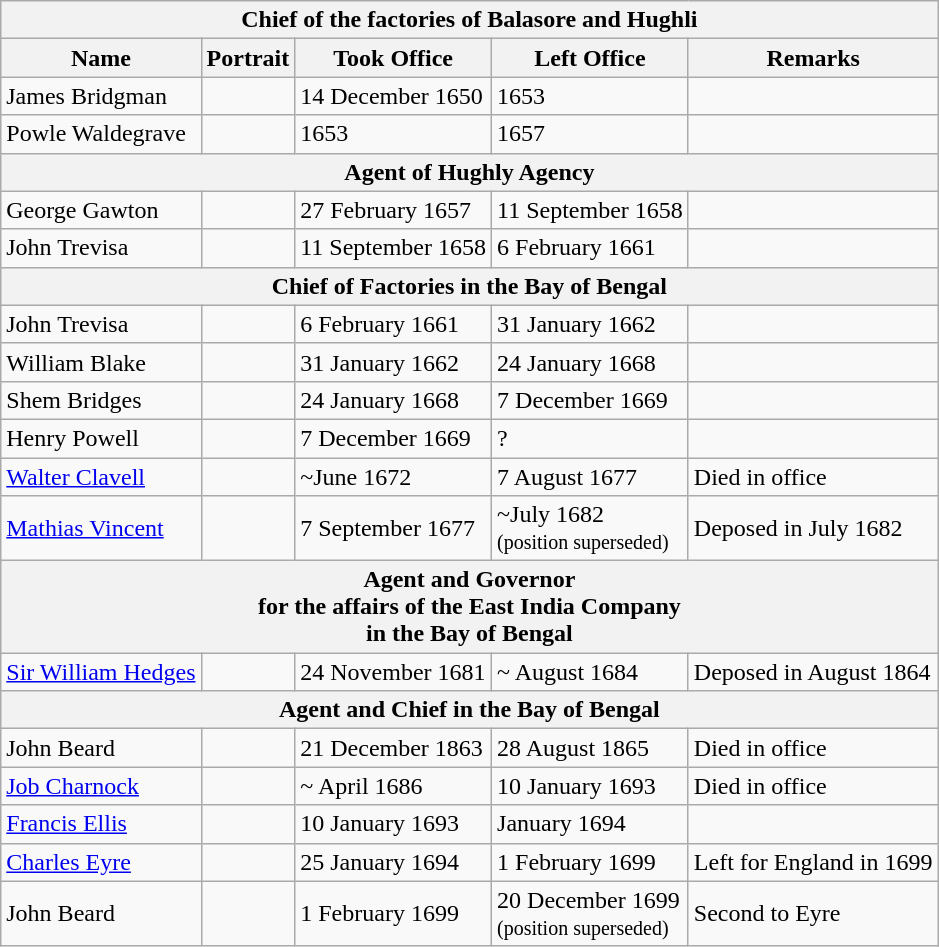<table class="wikitable sortable">
<tr>
<th colspan="5">Chief of the factories of Balasore and Hughli</th>
</tr>
<tr>
<th>Name</th>
<th>Portrait</th>
<th>Took Office</th>
<th>Left Office</th>
<th>Remarks</th>
</tr>
<tr>
<td>James Bridgman</td>
<td></td>
<td>14 December 1650</td>
<td>1653</td>
<td></td>
</tr>
<tr>
<td>Powle Waldegrave</td>
<td></td>
<td>1653</td>
<td>1657</td>
<td></td>
</tr>
<tr>
<th colspan="5">Agent of Hughly Agency</th>
</tr>
<tr>
<td>George Gawton</td>
<td></td>
<td>27 February 1657</td>
<td>11 September 1658</td>
<td></td>
</tr>
<tr>
<td>John Trevisa</td>
<td></td>
<td>11 September 1658</td>
<td>6 February 1661</td>
<td></td>
</tr>
<tr>
<th colspan="5">Chief of Factories in the Bay of Bengal</th>
</tr>
<tr>
<td>John Trevisa</td>
<td></td>
<td>6 February 1661</td>
<td>31 January 1662</td>
<td></td>
</tr>
<tr>
<td>William Blake</td>
<td></td>
<td>31 January 1662</td>
<td>24 January 1668</td>
<td></td>
</tr>
<tr>
<td>Shem Bridges</td>
<td></td>
<td>24 January 1668</td>
<td>7 December 1669</td>
<td></td>
</tr>
<tr>
<td>Henry Powell</td>
<td></td>
<td>7 December 1669</td>
<td>?</td>
<td></td>
</tr>
<tr>
<td><a href='#'>Walter Clavell</a></td>
<td></td>
<td>~June 1672</td>
<td>7 August 1677</td>
<td>Died in office</td>
</tr>
<tr>
<td><a href='#'>Mathias Vincent</a></td>
<td></td>
<td>7 September 1677</td>
<td>~July 1682<br><small>(position superseded)</small></td>
<td>Deposed in July 1682</td>
</tr>
<tr>
<th colspan="5">Agent and Governor<br>for the affairs of the East India Company<br>in the Bay of Bengal</th>
</tr>
<tr>
<td><a href='#'>Sir William Hedges</a></td>
<td></td>
<td>24 November 1681</td>
<td>~ August 1684</td>
<td>Deposed in August 1864</td>
</tr>
<tr>
<th colspan="5">Agent and Chief in the Bay of Bengal</th>
</tr>
<tr>
<td>John Beard</td>
<td></td>
<td>21 December 1863</td>
<td>28 August 1865</td>
<td>Died in office</td>
</tr>
<tr>
<td><a href='#'>Job Charnock</a></td>
<td></td>
<td>~ April 1686</td>
<td>10 January 1693</td>
<td>Died in office</td>
</tr>
<tr>
<td><a href='#'>Francis Ellis</a></td>
<td></td>
<td>10 January 1693</td>
<td>January 1694</td>
<td></td>
</tr>
<tr>
<td><a href='#'>Charles Eyre</a></td>
<td></td>
<td>25 January 1694</td>
<td>1 February 1699</td>
<td>Left for England in 1699</td>
</tr>
<tr>
<td>John Beard</td>
<td></td>
<td>1 February 1699</td>
<td>20 December 1699<br><small>(position superseded)</small></td>
<td>Second to Eyre</td>
</tr>
</table>
